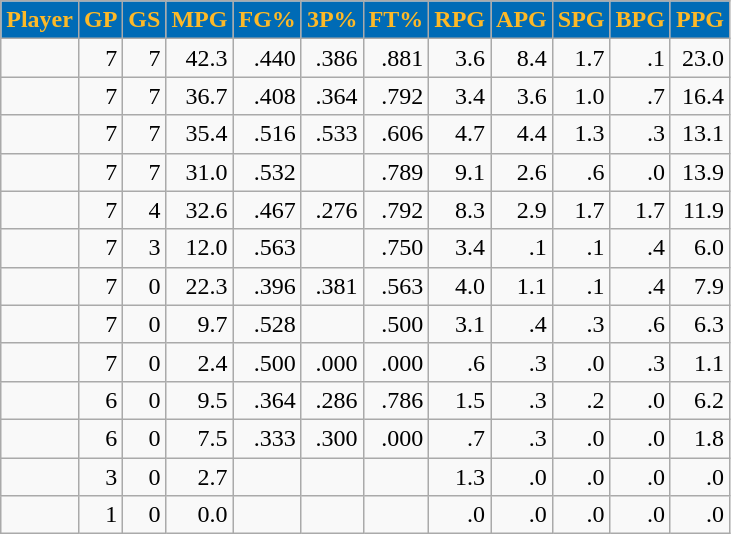<table class="wikitable sortable" style="text-align:right;">
<tr>
<th style="background:#006bb6; color:#fdb927">Player</th>
<th style="background:#006bb6; color:#fdb927">GP</th>
<th style="background:#006bb6; color:#fdb927">GS</th>
<th style="background:#006bb6; color:#fdb927">MPG</th>
<th style="background:#006bb6; color:#fdb927">FG%</th>
<th style="background:#006bb6; color:#fdb927">3P%</th>
<th style="background:#006bb6; color:#fdb927">FT%</th>
<th style="background:#006bb6; color:#fdb927">RPG</th>
<th style="background:#006bb6; color:#fdb927">APG</th>
<th style="background:#006bb6; color:#fdb927">SPG</th>
<th style="background:#006bb6; color:#fdb927">BPG</th>
<th style="background:#006bb6; color:#fdb927">PPG</th>
</tr>
<tr>
<td style="text-align:left;"></td>
<td>7</td>
<td>7</td>
<td>42.3</td>
<td>.440</td>
<td>.386</td>
<td>.881</td>
<td>3.6</td>
<td>8.4</td>
<td>1.7</td>
<td>.1</td>
<td>23.0</td>
</tr>
<tr>
<td style="text-align:left;"></td>
<td>7</td>
<td>7</td>
<td>36.7</td>
<td>.408</td>
<td>.364</td>
<td>.792</td>
<td>3.4</td>
<td>3.6</td>
<td>1.0</td>
<td>.7</td>
<td>16.4</td>
</tr>
<tr>
<td style="text-align:left;"></td>
<td>7</td>
<td>7</td>
<td>35.4</td>
<td>.516</td>
<td>.533</td>
<td>.606</td>
<td>4.7</td>
<td>4.4</td>
<td>1.3</td>
<td>.3</td>
<td>13.1</td>
</tr>
<tr>
<td style="text-align:left;"></td>
<td>7</td>
<td>7</td>
<td>31.0</td>
<td>.532</td>
<td></td>
<td>.789</td>
<td>9.1</td>
<td>2.6</td>
<td>.6</td>
<td>.0</td>
<td>13.9</td>
</tr>
<tr>
<td style="text-align:left;"></td>
<td>7</td>
<td>4</td>
<td>32.6</td>
<td>.467</td>
<td>.276</td>
<td>.792</td>
<td>8.3</td>
<td>2.9</td>
<td>1.7</td>
<td>1.7</td>
<td>11.9</td>
</tr>
<tr>
<td style="text-align:left;"></td>
<td>7</td>
<td>3</td>
<td>12.0</td>
<td>.563</td>
<td></td>
<td>.750</td>
<td>3.4</td>
<td>.1</td>
<td>.1</td>
<td>.4</td>
<td>6.0</td>
</tr>
<tr>
<td style="text-align:left;"></td>
<td>7</td>
<td>0</td>
<td>22.3</td>
<td>.396</td>
<td>.381</td>
<td>.563</td>
<td>4.0</td>
<td>1.1</td>
<td>.1</td>
<td>.4</td>
<td>7.9</td>
</tr>
<tr>
<td style="text-align:left;"></td>
<td>7</td>
<td>0</td>
<td>9.7</td>
<td>.528</td>
<td></td>
<td>.500</td>
<td>3.1</td>
<td>.4</td>
<td>.3</td>
<td>.6</td>
<td>6.3</td>
</tr>
<tr>
<td style="text-align:left;"></td>
<td>7</td>
<td>0</td>
<td>2.4</td>
<td>.500</td>
<td>.000</td>
<td>.000</td>
<td>.6</td>
<td>.3</td>
<td>.0</td>
<td>.3</td>
<td>1.1</td>
</tr>
<tr>
<td style="text-align:left;"></td>
<td>6</td>
<td>0</td>
<td>9.5</td>
<td>.364</td>
<td>.286</td>
<td>.786</td>
<td>1.5</td>
<td>.3</td>
<td>.2</td>
<td>.0</td>
<td>6.2</td>
</tr>
<tr>
<td style="text-align:left;"></td>
<td>6</td>
<td>0</td>
<td>7.5</td>
<td>.333</td>
<td>.300</td>
<td>.000</td>
<td>.7</td>
<td>.3</td>
<td>.0</td>
<td>.0</td>
<td>1.8</td>
</tr>
<tr>
<td style="text-align:left;"></td>
<td>3</td>
<td>0</td>
<td>2.7</td>
<td></td>
<td></td>
<td></td>
<td>1.3</td>
<td>.0</td>
<td>.0</td>
<td>.0</td>
<td>.0</td>
</tr>
<tr>
<td style="text-align:left;"></td>
<td>1</td>
<td>0</td>
<td>0.0</td>
<td></td>
<td></td>
<td></td>
<td>.0</td>
<td>.0</td>
<td>.0</td>
<td>.0</td>
<td>.0</td>
</tr>
</table>
